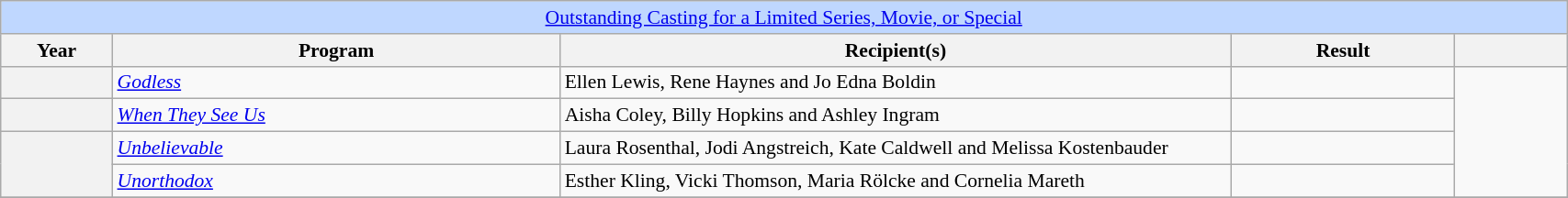<table class="wikitable plainrowheaders" style="font-size: 90%" width=90%>
<tr ---- bgcolor="#bfd7ff">
<td colspan=6 align=center><a href='#'>Outstanding Casting for a Limited Series, Movie, or Special</a></td>
</tr>
<tr ---- bgcolor="#ebf5ff">
<th width="5%">Year</th>
<th width="20%">Program</th>
<th width="30%">Recipient(s)</th>
<th width="10%">Result</th>
<th width="5%"></th>
</tr>
<tr>
<th scope=row></th>
<td><em><a href='#'>Godless</a></em></td>
<td>Ellen Lewis, Rene Haynes and Jo Edna Boldin</td>
<td></td>
<td rowspan="4"></td>
</tr>
<tr>
<th scope=row></th>
<td><em><a href='#'>When They See Us</a></em></td>
<td>Aisha Coley, Billy Hopkins and Ashley Ingram</td>
<td></td>
</tr>
<tr>
<th rowspan="2" scope=row></th>
<td><em><a href='#'>Unbelievable</a></em></td>
<td>Laura Rosenthal, Jodi Angstreich, Kate Caldwell and Melissa Kostenbauder</td>
<td></td>
</tr>
<tr>
<td><em><a href='#'>Unorthodox</a></em></td>
<td>Esther Kling, Vicki Thomson, Maria Rölcke and Cornelia Mareth</td>
<td></td>
</tr>
<tr>
</tr>
</table>
